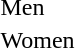<table>
<tr>
<td>Men<br></td>
<td></td>
<td></td>
<td></td>
</tr>
<tr>
<td>Women<br></td>
<td></td>
<td></td>
<td></td>
</tr>
</table>
